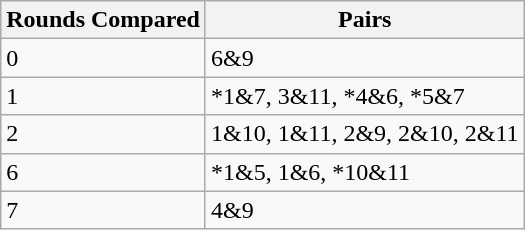<table class="wikitable">
<tr>
<th>Rounds Compared</th>
<th>Pairs</th>
</tr>
<tr>
<td>0</td>
<td>6&9</td>
</tr>
<tr>
<td>1</td>
<td>*1&7, 3&11, *4&6, *5&7</td>
</tr>
<tr>
<td>2</td>
<td>1&10, 1&11, 2&9, 2&10, 2&11</td>
</tr>
<tr>
<td>6</td>
<td>*1&5, 1&6, *10&11</td>
</tr>
<tr>
<td>7</td>
<td>4&9</td>
</tr>
</table>
